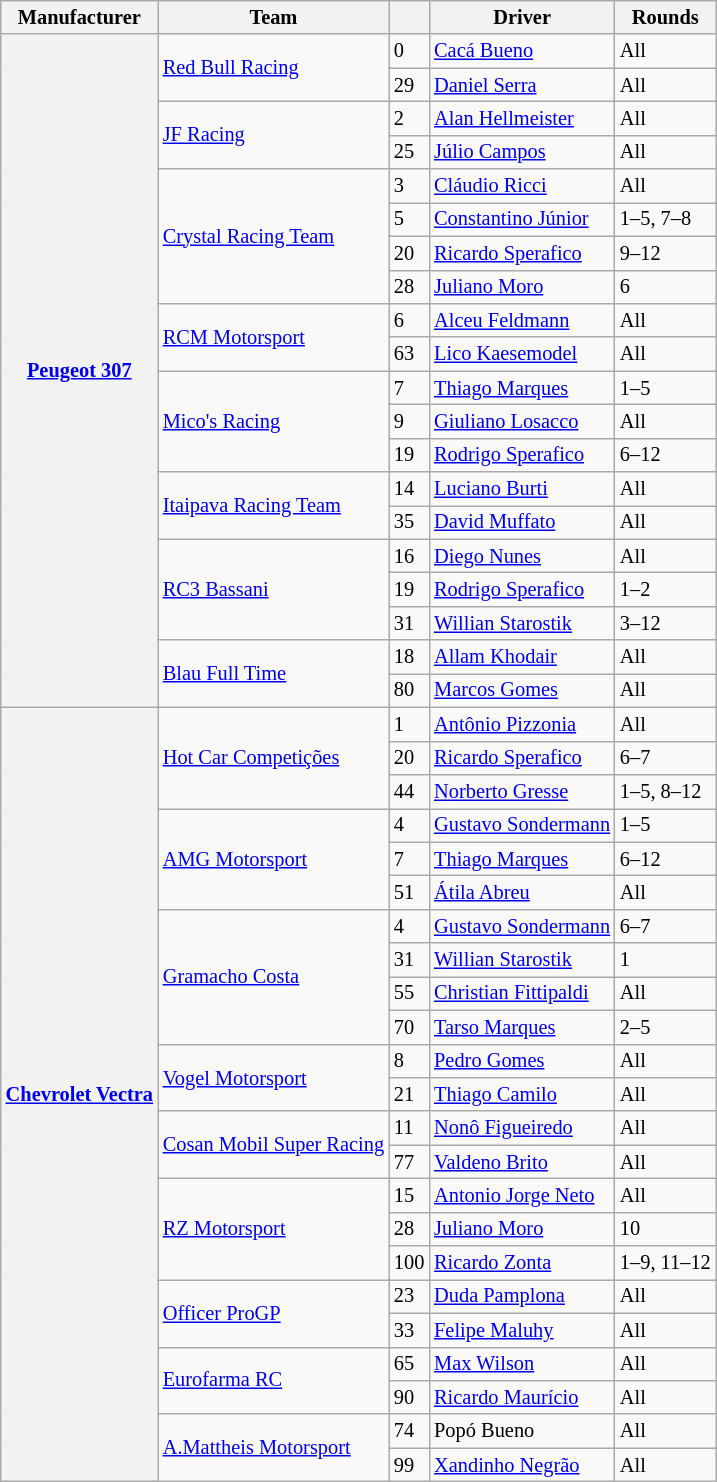<table class="wikitable" style="font-size: 85%">
<tr>
<th>Manufacturer</th>
<th>Team</th>
<th></th>
<th>Driver</th>
<th>Rounds</th>
</tr>
<tr>
<th rowspan=20><a href='#'>Peugeot 307</a></th>
<td rowspan=2><a href='#'>Red Bull Racing</a></td>
<td>0</td>
<td><a href='#'>Cacá Bueno</a></td>
<td>All</td>
</tr>
<tr>
<td>29</td>
<td><a href='#'>Daniel Serra</a></td>
<td>All</td>
</tr>
<tr>
<td rowspan=2><a href='#'>JF Racing</a></td>
<td>2</td>
<td><a href='#'>Alan Hellmeister</a></td>
<td>All</td>
</tr>
<tr>
<td>25</td>
<td><a href='#'>Júlio Campos</a></td>
<td>All</td>
</tr>
<tr>
<td rowspan=4><a href='#'>Crystal Racing Team</a></td>
<td>3</td>
<td><a href='#'>Cláudio Ricci</a></td>
<td>All</td>
</tr>
<tr>
<td>5</td>
<td><a href='#'>Constantino Júnior</a></td>
<td>1–5, 7–8</td>
</tr>
<tr>
<td>20</td>
<td><a href='#'>Ricardo Sperafico</a></td>
<td>9–12</td>
</tr>
<tr>
<td>28</td>
<td><a href='#'>Juliano Moro</a></td>
<td>6</td>
</tr>
<tr>
<td rowspan=2><a href='#'>RCM Motorsport</a></td>
<td>6</td>
<td><a href='#'>Alceu Feldmann</a></td>
<td>All</td>
</tr>
<tr>
<td>63</td>
<td><a href='#'>Lico Kaesemodel</a></td>
<td>All</td>
</tr>
<tr>
<td rowspan=3><a href='#'>Mico's Racing</a></td>
<td>7</td>
<td><a href='#'>Thiago Marques</a></td>
<td>1–5</td>
</tr>
<tr>
<td>9</td>
<td><a href='#'>Giuliano Losacco</a></td>
<td>All</td>
</tr>
<tr>
<td>19</td>
<td><a href='#'>Rodrigo Sperafico</a></td>
<td>6–12</td>
</tr>
<tr>
<td rowspan=2><a href='#'>Itaipava Racing Team</a></td>
<td>14</td>
<td><a href='#'>Luciano Burti</a></td>
<td>All</td>
</tr>
<tr>
<td>35</td>
<td><a href='#'>David Muffato</a></td>
<td>All</td>
</tr>
<tr>
<td rowspan=3><a href='#'>RC3 Bassani</a></td>
<td>16</td>
<td><a href='#'>Diego Nunes</a></td>
<td>All</td>
</tr>
<tr>
<td>19</td>
<td><a href='#'>Rodrigo Sperafico</a></td>
<td>1–2</td>
</tr>
<tr>
<td>31</td>
<td><a href='#'>Willian Starostik</a></td>
<td>3–12</td>
</tr>
<tr>
<td rowspan=2><a href='#'>Blau Full Time</a></td>
<td>18</td>
<td><a href='#'>Allam Khodair</a></td>
<td>All</td>
</tr>
<tr>
<td>80</td>
<td><a href='#'>Marcos Gomes</a></td>
<td>All</td>
</tr>
<tr>
<th rowspan=23><a href='#'>Chevrolet Vectra</a></th>
<td rowspan=3><a href='#'>Hot Car Competições</a></td>
<td>1</td>
<td><a href='#'>Antônio Pizzonia</a></td>
<td>All</td>
</tr>
<tr>
<td>20</td>
<td><a href='#'>Ricardo Sperafico</a></td>
<td>6–7</td>
</tr>
<tr>
<td>44</td>
<td><a href='#'>Norberto Gresse</a></td>
<td>1–5, 8–12</td>
</tr>
<tr>
<td rowspan=3><a href='#'>AMG Motorsport</a></td>
<td>4</td>
<td><a href='#'>Gustavo Sondermann</a></td>
<td>1–5</td>
</tr>
<tr>
<td>7</td>
<td><a href='#'>Thiago Marques</a></td>
<td>6–12</td>
</tr>
<tr>
<td>51</td>
<td><a href='#'>Átila Abreu</a></td>
<td>All</td>
</tr>
<tr>
<td rowspan=4><a href='#'>Gramacho Costa</a></td>
<td>4</td>
<td><a href='#'>Gustavo Sondermann</a></td>
<td>6–7</td>
</tr>
<tr>
<td>31</td>
<td><a href='#'>Willian Starostik</a></td>
<td>1</td>
</tr>
<tr>
<td>55</td>
<td><a href='#'>Christian Fittipaldi</a></td>
<td>All</td>
</tr>
<tr>
<td>70</td>
<td><a href='#'>Tarso Marques</a></td>
<td>2–5</td>
</tr>
<tr>
<td rowspan=2><a href='#'>Vogel Motorsport</a></td>
<td>8</td>
<td><a href='#'>Pedro Gomes</a></td>
<td>All</td>
</tr>
<tr>
<td>21</td>
<td><a href='#'>Thiago Camilo</a></td>
<td>All</td>
</tr>
<tr>
<td rowspan=2><a href='#'>Cosan Mobil Super Racing</a></td>
<td>11</td>
<td><a href='#'>Nonô Figueiredo</a></td>
<td>All</td>
</tr>
<tr>
<td>77</td>
<td><a href='#'>Valdeno Brito</a></td>
<td>All</td>
</tr>
<tr>
<td rowspan=3><a href='#'>RZ Motorsport</a></td>
<td>15</td>
<td><a href='#'>Antonio Jorge Neto</a></td>
<td>All</td>
</tr>
<tr>
<td>28</td>
<td><a href='#'>Juliano Moro</a></td>
<td>10</td>
</tr>
<tr>
<td>100</td>
<td><a href='#'>Ricardo Zonta</a></td>
<td>1–9, 11–12</td>
</tr>
<tr>
<td rowspan=2><a href='#'>Officer ProGP</a></td>
<td>23</td>
<td><a href='#'>Duda Pamplona</a></td>
<td>All</td>
</tr>
<tr>
<td>33</td>
<td><a href='#'>Felipe Maluhy</a></td>
<td>All</td>
</tr>
<tr>
<td rowspan=2><a href='#'>Eurofarma RC</a></td>
<td>65</td>
<td><a href='#'>Max Wilson</a></td>
<td>All</td>
</tr>
<tr>
<td>90</td>
<td><a href='#'>Ricardo Maurício</a></td>
<td>All</td>
</tr>
<tr>
<td rowspan=2><a href='#'>A.Mattheis Motorsport</a></td>
<td>74</td>
<td>Popó Bueno</td>
<td>All</td>
</tr>
<tr>
<td>99</td>
<td><a href='#'>Xandinho Negrão</a></td>
<td>All</td>
</tr>
</table>
